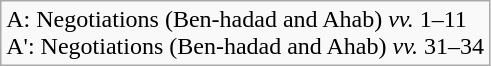<table class="wikitable">
<tr>
<td>A: Negotiations (Ben-hadad and Ahab) <em>vv.</em> 1–11<br>A': Negotiations (Ben-hadad and Ahab) <em>vv.</em> 31–34</td>
</tr>
</table>
